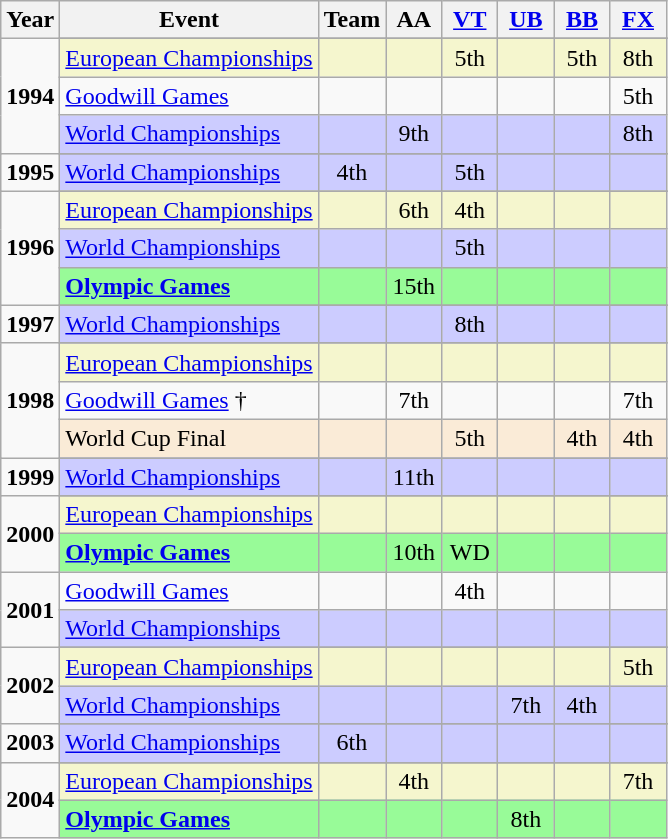<table class="wikitable sortable" style="text-align:center">
<tr>
<th align=center>Year</th>
<th align=center>Event</th>
<th style="width:30px;">Team</th>
<th style="width:30px;">AA</th>
<th style="width:30px;"><a href='#'>VT</a></th>
<th style="width:30px;"><a href='#'>UB</a></th>
<th style="width:30px;"><a href='#'>BB</a></th>
<th style="width:30px;"><a href='#'>FX</a></th>
</tr>
<tr>
<td rowspan="4" align=center><strong>1994</strong></td>
</tr>
<tr bgcolor="#f5f6ce">
<td align=left><a href='#'>European Championships</a></td>
<td></td>
<td></td>
<td>5th</td>
<td></td>
<td>5th</td>
<td>8th</td>
</tr>
<tr>
<td align=left><a href='#'>Goodwill Games</a></td>
<td></td>
<td></td>
<td></td>
<td></td>
<td></td>
<td>5th</td>
</tr>
<tr bgcolor=#CCCCFF>
<td align=left><a href='#'>World Championships</a></td>
<td></td>
<td>9th</td>
<td></td>
<td></td>
<td></td>
<td>8th</td>
</tr>
<tr>
<td rowspan="2" align=center><strong>1995</strong></td>
</tr>
<tr bgcolor=#CCCCFF>
<td align=left><a href='#'>World Championships</a></td>
<td>4th</td>
<td></td>
<td>5th</td>
<td></td>
<td></td>
<td></td>
</tr>
<tr>
<td rowspan="4" align=center><strong>1996</strong></td>
</tr>
<tr bgcolor="#f5f6ce">
<td align=left><a href='#'>European Championships</a></td>
<td></td>
<td>6th</td>
<td>4th</td>
<td></td>
<td></td>
<td></td>
</tr>
<tr bgcolor=#CCCCFF>
<td align=left><a href='#'>World Championships</a></td>
<td></td>
<td></td>
<td>5th</td>
<td></td>
<td></td>
<td></td>
</tr>
<tr bgcolor=98FB98>
<td align=left><strong><a href='#'>Olympic Games</a></strong></td>
<td></td>
<td>15th</td>
<td></td>
<td></td>
<td></td>
<td></td>
</tr>
<tr>
<td rowspan="2" align=center><strong>1997</strong></td>
</tr>
<tr bgcolor=#CCCCFF>
<td align=left><a href='#'>World Championships</a></td>
<td></td>
<td></td>
<td>8th</td>
<td></td>
<td></td>
<td></td>
</tr>
<tr>
<td rowspan="4" align=center><strong>1998</strong></td>
</tr>
<tr bgcolor="#f5f6ce">
<td align=left><a href='#'>European Championships</a></td>
<td></td>
<td></td>
<td></td>
<td></td>
<td></td>
<td></td>
</tr>
<tr>
<td align=left><a href='#'>Goodwill Games</a> †</td>
<td></td>
<td>7th</td>
<td></td>
<td></td>
<td></td>
<td>7th</td>
</tr>
<tr bgcolor=#FAEBD7>
<td align=left>World Cup Final</td>
<td></td>
<td></td>
<td>5th</td>
<td></td>
<td>4th</td>
<td>4th</td>
</tr>
<tr>
<td rowspan="2" align=center><strong>1999</strong></td>
</tr>
<tr bgcolor=#CCCCFF>
<td align=left><a href='#'>World Championships</a></td>
<td></td>
<td>11th</td>
<td></td>
<td></td>
<td></td>
<td></td>
</tr>
<tr>
<td rowspan="3" align=center><strong>2000</strong></td>
</tr>
<tr bgcolor="#f5f6ce">
<td align=left><a href='#'>European Championships</a></td>
<td></td>
<td></td>
<td></td>
<td></td>
<td></td>
<td></td>
</tr>
<tr bgcolor=98FB98>
<td align=left><strong><a href='#'>Olympic Games</a></strong></td>
<td></td>
<td>10th</td>
<td>WD</td>
<td></td>
<td></td>
<td></td>
</tr>
<tr>
<td rowspan="2" align=center><strong>2001</strong></td>
<td align=left><a href='#'>Goodwill Games</a></td>
<td></td>
<td></td>
<td>4th</td>
<td></td>
<td></td>
<td></td>
</tr>
<tr bgcolor=#CCCCFF>
<td align=left><a href='#'>World Championships</a></td>
<td></td>
<td></td>
<td></td>
<td></td>
<td></td>
<td></td>
</tr>
<tr>
<td rowspan="3" align=center><strong>2002</strong></td>
</tr>
<tr bgcolor="#f5f6ce">
<td align=left><a href='#'>European Championships</a></td>
<td></td>
<td></td>
<td></td>
<td></td>
<td></td>
<td>5th</td>
</tr>
<tr bgcolor=#CCCCFF>
<td align=left><a href='#'>World Championships</a></td>
<td></td>
<td></td>
<td></td>
<td>7th</td>
<td>4th</td>
<td></td>
</tr>
<tr>
<td rowspan="2" align=center><strong>2003</strong></td>
</tr>
<tr bgcolor=#CCCCFF>
<td align=left><a href='#'>World Championships</a></td>
<td>6th</td>
<td></td>
<td></td>
<td></td>
<td></td>
<td></td>
</tr>
<tr>
<td rowspan="3" align=center><strong>2004</strong></td>
</tr>
<tr bgcolor="#f5f6ce">
<td align=left><a href='#'>European Championships</a></td>
<td></td>
<td>4th</td>
<td></td>
<td></td>
<td></td>
<td>7th</td>
</tr>
<tr bgcolor=98FB98>
<td align=left><strong><a href='#'>Olympic Games</a></strong></td>
<td></td>
<td></td>
<td></td>
<td>8th</td>
<td></td>
<td></td>
</tr>
</table>
